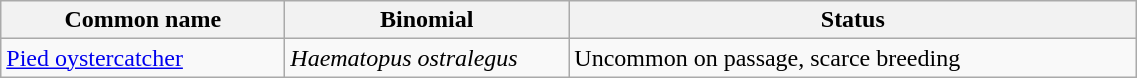<table width=60% class="wikitable">
<tr>
<th width=25%>Common name</th>
<th width=25%>Binomial</th>
<th width=50%>Status</th>
</tr>
<tr>
<td><a href='#'>Pied oystercatcher</a></td>
<td><em>Haematopus ostralegus</em></td>
<td>Uncommon on passage, scarce breeding</td>
</tr>
</table>
